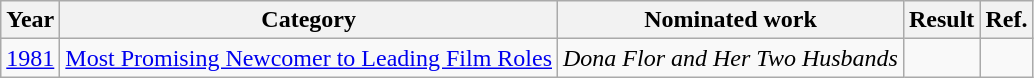<table class="wikitable sortable">
<tr>
<th>Year</th>
<th>Category</th>
<th>Nominated work</th>
<th>Result</th>
<th>Ref.</th>
</tr>
<tr>
<td><a href='#'>1981</a></td>
<td><a href='#'>Most Promising Newcomer to Leading Film Roles</a></td>
<td><em>Dona Flor and Her Two Husbands</em></td>
<td></td>
<td></td>
</tr>
</table>
